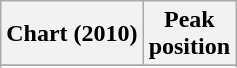<table class="wikitable sortable plainrowheaders">
<tr>
<th>Chart (2010)</th>
<th>Peak<br>position</th>
</tr>
<tr>
</tr>
<tr>
</tr>
<tr>
</tr>
<tr>
</tr>
<tr>
</tr>
<tr>
</tr>
<tr>
</tr>
<tr>
</tr>
<tr>
</tr>
<tr>
</tr>
<tr>
</tr>
</table>
